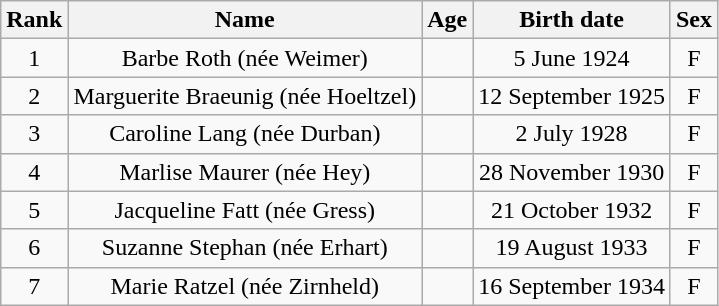<table class="wikitable" style="text-align:center">
<tr>
<th>Rank</th>
<th>Name</th>
<th>Age</th>
<th>Birth date</th>
<th>Sex</th>
</tr>
<tr>
<td>1</td>
<td>Barbe Roth (née Weimer)</td>
<td></td>
<td>5 June 1924</td>
<td>F</td>
</tr>
<tr>
<td>2</td>
<td>Marguerite Braeunig (née Hoeltzel)</td>
<td></td>
<td>12 September 1925</td>
<td>F</td>
</tr>
<tr>
<td>3</td>
<td>Caroline Lang (née Durban)</td>
<td></td>
<td>2 July 1928</td>
<td>F</td>
</tr>
<tr>
<td>4</td>
<td>Marlise Maurer (née Hey)</td>
<td></td>
<td>28 November 1930</td>
<td>F</td>
</tr>
<tr>
<td>5</td>
<td>Jacqueline Fatt (née Gress)</td>
<td></td>
<td>21 October 1932</td>
<td>F</td>
</tr>
<tr>
<td>6</td>
<td>Suzanne Stephan (née Erhart)</td>
<td></td>
<td>19 August 1933</td>
<td>F</td>
</tr>
<tr>
<td>7</td>
<td>Marie Ratzel (née Zirnheld)</td>
<td></td>
<td>16 September 1934</td>
<td>F</td>
</tr>
</table>
